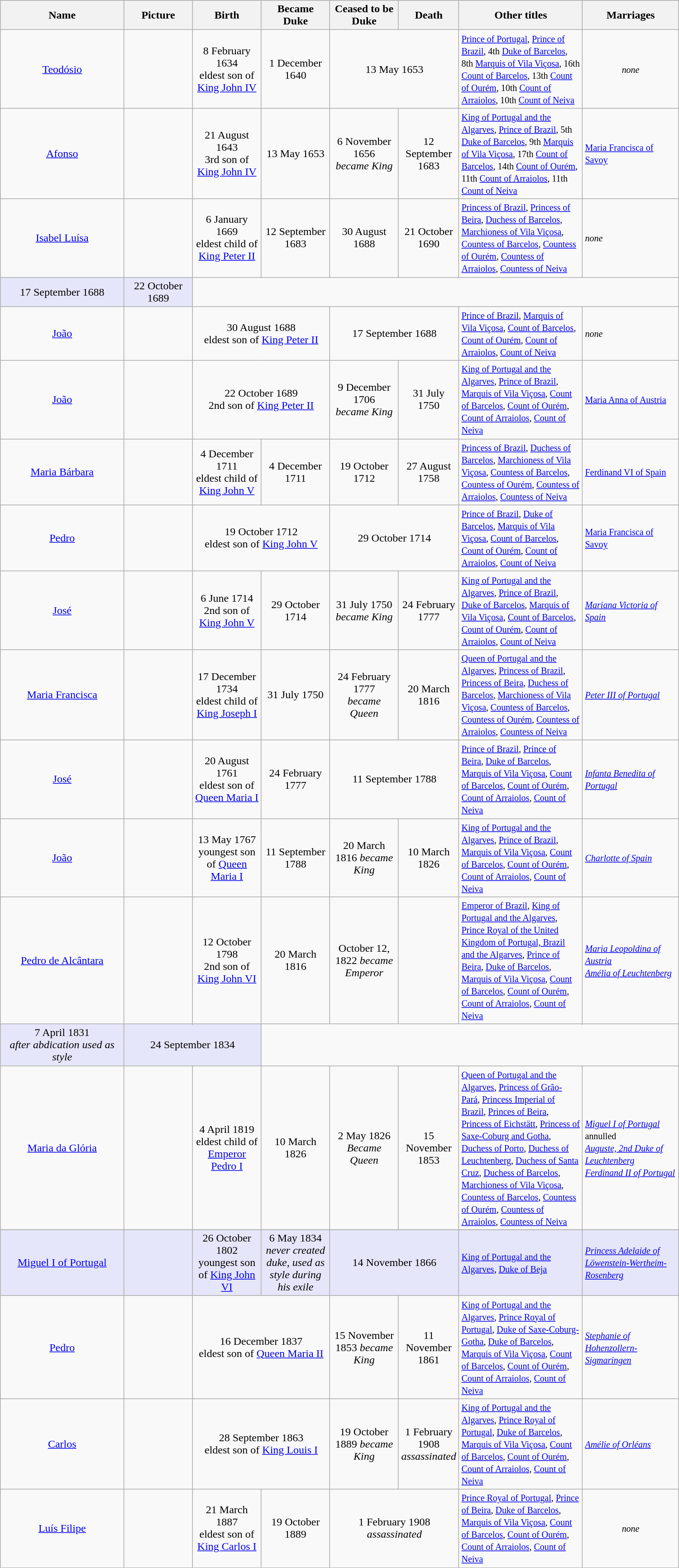<table width=1000px class="wikitable">
<tr>
<th width=18%>Name</th>
<th width=10%>Picture</th>
<th width=10%>Birth</th>
<th width=10%>Became Duke</th>
<th width=10%>Ceased to be Duke</th>
<th width=7%>Death</th>
<th width=18%>Other titles</th>
<th width=14%>Marriages</th>
</tr>
<tr>
<td align="center"><a href='#'>Teodósio</a></td>
<td align="center"></td>
<td align="center">8 February 1634 <br>eldest son of <a href='#'>King John IV</a></td>
<td align="center">1 December 1640</td>
<td align="center" colspan="2">13 May 1653</td>
<td align="left"><small><a href='#'>Prince of Portugal</a>, <a href='#'>Prince of Brazil</a>, 4th <a href='#'>Duke of Barcelos</a>, 8th <a href='#'>Marquis of Vila Viçosa</a>, 16th <a href='#'>Count of Barcelos</a>,  13th <a href='#'>Count of Ourém</a>, 10th <a href='#'>Count of Arraiolos</a>, 10th <a href='#'>Count of Neiva</a></small></td>
<td align="center"><small><em>none</em></small></td>
</tr>
<tr>
<td align="center"><a href='#'>Afonso</a></td>
<td align="center"></td>
<td align="center">21 August 1643 <br>3rd son of <a href='#'>King John IV</a></td>
<td align="center">13 May 1653</td>
<td align="center">6 November 1656<br><em>became King</em></td>
<td align="center">12 September 1683</td>
<td align="left"><small><a href='#'>King of Portugal and the Algarves</a>, <a href='#'>Prince of Brazil</a>, 5th <a href='#'>Duke of Barcelos</a>, 9th <a href='#'>Marquis of Vila Viçosa</a>, 17th <a href='#'>Count of Barcelos</a>, 14th <a href='#'>Count of Ourém</a>, 11th <a href='#'>Count of Arraiolos</a>, 11th <a href='#'>Count of Neiva</a></small></td>
<td><small><a href='#'>Maria Francisca of Savoy</a></small></td>
</tr>
<tr>
<td align="center" rowspan="2"><a href='#'>Isabel Luísa</a></td>
<td align="center" rowspan="2"></td>
<td align="center" rowspan="2">6 January 1669 <br>eldest child of <a href='#'>King Peter II</a></td>
<td align="center">12 September 1683</td>
<td align="center">30 August 1688</td>
<td align="center" rowspan="2">21 October 1690</td>
<td align="left"   rowspan="2"><small><a href='#'>Princess of Brazil</a>, <a href='#'>Princess of Beira</a>, <a href='#'>Duchess of Barcelos</a>, <a href='#'>Marchioness of Vila Viçosa</a>, <a href='#'>Countess of Barcelos</a>, <a href='#'>Countess of Ourém</a>, <a href='#'>Countess of Arraiolos</a>, <a href='#'>Countess of Neiva</a></small></td>
<td rowspan="2"><small><em>none</em></small></td>
</tr>
<tr>
</tr>
<tr bgcolor=#E6E6FA>
<td align="center">17 September 1688</td>
<td align="center">22 October 1689</td>
</tr>
<tr>
<td align="center"><a href='#'>João</a></td>
<td align="center"></td>
<td align="center" colspan="2">30 August 1688 <br> eldest son of <a href='#'>King Peter II</a></td>
<td align="center" colspan="2">17 September 1688</td>
<td align="left"><small><a href='#'>Prince of Brazil</a>, <a href='#'>Marquis of Vila Viçosa</a>, <a href='#'>Count of Barcelos</a>, <a href='#'>Count of Ourém</a>, <a href='#'>Count of Arraiolos</a>, <a href='#'>Count of Neiva</a></small></td>
<td><small><em>none</em></small></td>
</tr>
<tr>
<td align="center"><a href='#'>João</a></td>
<td align="center"></td>
<td align="center" colspan="2">22 October 1689<br>2nd son of <a href='#'>King Peter II</a></td>
<td align="center">9 December 1706<br><em>became King</em></td>
<td align="center">31 July 1750</td>
<td align="left"><small><a href='#'>King of Portugal and the Algarves</a>, <a href='#'>Prince of Brazil</a>, <a href='#'>Marquis of Vila Viçosa</a>, <a href='#'>Count of Barcelos</a>, <a href='#'>Count of Ourém</a>, <a href='#'>Count of Arraiolos</a>, <a href='#'>Count of Neiva</a></small></td>
<td><small><a href='#'>Maria Anna of Austria</a></small></td>
</tr>
<tr>
<td align="center"><a href='#'>Maria Bárbara</a></td>
<td align="center"></td>
<td align="center">4 December 1711 <br>eldest child of <a href='#'>King John V</a></td>
<td align="center">4 December 1711</td>
<td align="center">19 October 1712</td>
<td align="center">27 August 1758</td>
<td align="left"><small><a href='#'>Princess of Brazil</a>, <a href='#'>Duchess of Barcelos</a>, <a href='#'>Marchioness of Vila Viçosa</a>, <a href='#'>Countess of Barcelos</a>, <a href='#'>Countess of Ourém</a>, <a href='#'>Countess of Arraiolos</a>, <a href='#'>Countess of Neiva</a></small></td>
<td><small><a href='#'>Ferdinand VI of Spain</a></small></td>
</tr>
<tr>
<td align="center"><a href='#'>Pedro</a></td>
<td align="center"></td>
<td align="center" colspan="2">19 October 1712 <br> eldest son of <a href='#'>King John V</a></td>
<td align="center" colspan="2">29 October 1714</td>
<td align="left"><small><a href='#'>Prince of Brazil</a>, <a href='#'>Duke of Barcelos</a>, <a href='#'>Marquis of Vila Viçosa</a>, <a href='#'>Count of Barcelos</a>, <a href='#'>Count of Ourém</a>, <a href='#'>Count of Arraiolos</a>, <a href='#'>Count of Neiva</a></small></td>
<td><small><a href='#'>Maria Francisca of Savoy</a></small></td>
</tr>
<tr>
<td align="center"><a href='#'>José</a></td>
<td align="center"></td>
<td align="center">6 June 1714<br>2nd son of <a href='#'>King John V</a></td>
<td align="center">29 October 1714</td>
<td align="center">31 July 1750<br><em>became King</em></td>
<td align="center">24 February 1777</td>
<td align="left"><small><a href='#'>King of Portugal and the Algarves</a>, <a href='#'>Prince of Brazil</a>, <a href='#'>Duke of Barcelos</a>, <a href='#'>Marquis of Vila Viçosa</a>, <a href='#'>Count of Barcelos</a>, <a href='#'>Count of Ourém</a>, <a href='#'>Count of Arraiolos</a>, <a href='#'>Count of Neiva</a></small></td>
<td><small><em><a href='#'>Mariana Victoria of Spain</a></em></small></td>
</tr>
<tr>
<td align="center"><a href='#'>Maria Francisca</a></td>
<td align="center"></td>
<td align="center">17 December 1734 <br>eldest child of <a href='#'>King Joseph I</a></td>
<td align="center">31 July 1750</td>
<td align="center">24 February 1777<br><em>became Queen</em></td>
<td align="center">20 March 1816</td>
<td align="left"><small><a href='#'>Queen of Portugal and the Algarves</a>, <a href='#'>Princess of Brazil</a>, <a href='#'>Princess of Beira</a>, <a href='#'>Duchess of Barcelos</a>, <a href='#'>Marchioness of Vila Viçosa</a>, <a href='#'>Countess of Barcelos</a>, <a href='#'>Countess of Ourém</a>, <a href='#'>Countess of Arraiolos</a>, <a href='#'>Countess of Neiva</a></small></td>
<td><small><em><a href='#'>Peter III of Portugal</a></em></small></td>
</tr>
<tr>
<td align="center"><a href='#'>José</a></td>
<td align="center"></td>
<td align="center">20 August 1761<br>eldest son of <a href='#'>Queen Maria I</a></td>
<td align="center">24 February 1777</td>
<td align="center" colspan="2">11 September 1788</td>
<td align="left"><small><a href='#'>Prince of Brazil</a>, <a href='#'>Prince of Beira</a>, <a href='#'>Duke of Barcelos</a>, <a href='#'>Marquis of Vila Viçosa</a>, <a href='#'>Count of Barcelos</a>, <a href='#'>Count of Ourém</a>, <a href='#'>Count of Arraiolos</a>, <a href='#'>Count of Neiva</a></small></td>
<td><small><em><a href='#'>Infanta Benedita of Portugal</a></em></small></td>
</tr>
<tr>
<td align="center"><a href='#'>João</a></td>
<td align="center"></td>
<td align="center">13 May 1767<br>youngest son of <a href='#'>Queen Maria I</a></td>
<td align="center">11 September 1788</td>
<td align="center">20 March 1816 <em>became King</em></td>
<td align="center">10 March 1826</td>
<td align="left"><small><a href='#'>King of Portugal and the Algarves</a>, <a href='#'>Prince of Brazil</a>, <a href='#'>Marquis of Vila Viçosa</a>, <a href='#'>Count of Barcelos</a>, <a href='#'>Count of Ourém</a>, <a href='#'>Count of Arraiolos</a>, <a href='#'>Count of Neiva</a></small></td>
<td><small><em><a href='#'>Charlotte of Spain</a></em></small></td>
</tr>
<tr>
<td align="center" rowspan="2"><a href='#'>Pedro de Alcântara</a></td>
<td align="center" rowspan="2"></td>
<td align="center" rowspan="2">12 October 1798<br>2nd son of <a href='#'>King John VI</a></td>
<td align="center">20 March 1816</td>
<td align="center">October 12, 1822 <em>became Emperor</em></td>
<td></td>
<td align="left" rowspan="2"><small><a href='#'>Emperor of Brazil</a>, <a href='#'>King of Portugal and the Algarves</a>, <a href='#'>Prince Royal of the United Kingdom of Portugal, Brazil and the Algarves</a>, <a href='#'>Prince of Beira</a>, <a href='#'>Duke of Barcelos</a>, <a href='#'>Marquis of Vila Viçosa</a>, <a href='#'>Count of Barcelos</a>, <a href='#'>Count of Ourém</a>, <a href='#'>Count of Arraiolos</a>, <a href='#'>Count of Neiva</a></small></td>
<td align="left" rowspan="2"><small><em><a href='#'>Maria Leopoldina of Austria</a></em></small><br><small><em><a href='#'>Amélia of Leuchtenberg</a></em></small></td>
</tr>
<tr>
</tr>
<tr bgcolor=#E6E6FA>
<td align="center">7 April 1831<br><em>after abdication used as style</em></td>
<td align="center" colspan="2">24 September 1834</td>
</tr>
<tr>
<td align="center"><a href='#'>Maria da Glória</a></td>
<td align="center"></td>
<td align="center">4 April 1819<br>eldest child of <a href='#'>Emperor Pedro I</a></td>
<td align="center">10 March 1826</td>
<td align="center">2 May 1826 <br> <em>Became Queen</em></td>
<td align="center">15 November 1853</td>
<td align="left"><small><a href='#'>Queen of Portugal and the Algarves</a>, <a href='#'>Princess of Grão-Pará</a>, <a href='#'>Princess Imperial of Brazil</a>, <a href='#'>Princes of Beira</a>, <a href='#'>Princess of Eichstätt</a>, <a href='#'>Princess of Saxe-Coburg and Gotha</a>, <a href='#'>Duchess of Porto</a>, <a href='#'>Duchess of Leuchtenberg</a>, <a href='#'>Duchess of Santa Cruz</a>, <a href='#'>Duchess of Barcelos</a>, <a href='#'>Marchioness of Vila Viçosa</a>, <a href='#'>Countess of Barcelos</a>, <a href='#'>Countess of Ourém</a>, <a href='#'>Countess of Arraiolos</a>, <a href='#'>Countess of Neiva</a></small></td>
<td><small><em><a href='#'>Miguel I of Portugal</a></em></small><br><small> annulled </small><br><small> <em><a href='#'>Auguste, 2nd Duke of Leuchtenberg</a></em></small><br><small><em><a href='#'>Ferdinand II of Portugal</a></em></small></td>
</tr>
<tr>
</tr>
<tr bgcolor=#E6E6FA>
<td align="center"><a href='#'>Miguel I of Portugal</a></td>
<td align="center"></td>
<td align="center">26 October 1802<br>youngest son of <a href='#'>King John VI</a></td>
<td align="center">6 May 1834<br><em>never created duke, used as style during his exile</em></td>
<td align="center" colspan="2">14 November 1866</td>
<td align="left"><small><a href='#'>King of Portugal and the Algarves</a>, <a href='#'>Duke of Beja</a></small></td>
<td><small><em><a href='#'>Princess Adelaide of Löwenstein-Wertheim-Rosenberg</a></em></small></td>
</tr>
<tr>
<td align="center"><a href='#'>Pedro</a></td>
<td align="center"></td>
<td align="center" colspan="2">16 December 1837<br>eldest son of <a href='#'>Queen Maria II</a></td>
<td align="center">15 November 1853 <em>became King</em></td>
<td align="center">11 November 1861</td>
<td align="left"><small><a href='#'>King of Portugal and the Algarves</a>, <a href='#'>Prince Royal of Portugal</a>, <a href='#'>Duke of Saxe-Coburg-Gotha</a>, <a href='#'>Duke of Barcelos</a>, <a href='#'>Marquis of Vila Viçosa</a>, <a href='#'>Count of Barcelos</a>, <a href='#'>Count of Ourém</a>, <a href='#'>Count of Arraiolos</a>, <a href='#'>Count of Neiva</a></small></td>
<td><small><em><a href='#'>Stephanie of Hohenzollern-Sigmaringen</a></em></small></td>
</tr>
<tr>
<td align="center"><a href='#'>Carlos</a></td>
<td align="center"></td>
<td align="center" colspan="2">28 September 1863 <br>eldest son of <a href='#'>King Louis I</a></td>
<td align="center">19 October 1889 <em>became King</em></td>
<td align="center">1 February 1908<br><em>assassinated</em></td>
<td align="left"><small><a href='#'>King of Portugal and the Algarves</a>, <a href='#'>Prince Royal of Portugal</a>, <a href='#'>Duke of Barcelos</a>, <a href='#'>Marquis of Vila Viçosa</a>, <a href='#'>Count of Barcelos</a>, <a href='#'>Count of Ourém</a>, <a href='#'>Count of Arraiolos</a>, <a href='#'>Count of Neiva</a></small></td>
<td><small><em><a href='#'>Amélie of Orléans</a></em></small></td>
</tr>
<tr>
<td align="center"><a href='#'>Luís Filipe</a></td>
<td align="center"></td>
<td align="center">21 March 1887<br>eldest son of <a href='#'>King Carlos I</a></td>
<td align="center">19 October 1889</td>
<td align="center" colspan="2">1 February 1908<br><em>assassinated</em></td>
<td align="left"><small><a href='#'>Prince Royal of Portugal</a>, <a href='#'>Prince of Beira</a>, <a href='#'>Duke of Barcelos</a>, <a href='#'>Marquis of Vila Viçosa</a>, <a href='#'>Count of Barcelos</a>, <a href='#'>Count of Ourém</a>, <a href='#'>Count of Arraiolos</a>, <a href='#'>Count of Neiva</a></small></td>
<td align="center"><small><em>none</em></small></td>
</tr>
</table>
